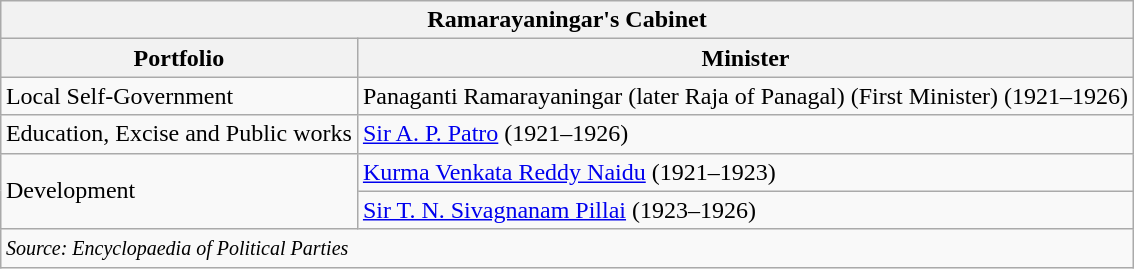<table class="wikitable" style="margin:1em auto;">
<tr>
<th colspan="2">Ramarayaningar's Cabinet</th>
</tr>
<tr>
<th>Portfolio</th>
<th>Minister</th>
</tr>
<tr>
<td>Local Self-Government</td>
<td>Panaganti Ramarayaningar (later Raja of Panagal) (First Minister) (1921–1926)</td>
</tr>
<tr>
<td>Education, Excise and Public works</td>
<td><a href='#'>Sir A. P. Patro</a> (1921–1926)</td>
</tr>
<tr>
<td rowspan="2">Development</td>
<td><a href='#'>Kurma Venkata Reddy Naidu</a> (1921–1923)</td>
</tr>
<tr>
<td><a href='#'>Sir T. N. Sivagnanam Pillai</a> (1923–1926)</td>
</tr>
<tr>
<td colspan=2 align="left"><small><em>Source: Encyclopaedia of Political Parties</em></small></td>
</tr>
</table>
